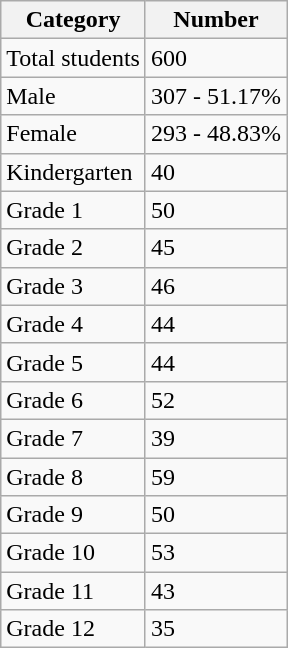<table class="wikitable">
<tr>
<th>Category</th>
<th>Number</th>
</tr>
<tr>
<td>Total students</td>
<td>600</td>
</tr>
<tr>
<td>Male</td>
<td>307 - 51.17%</td>
</tr>
<tr>
<td>Female</td>
<td>293 - 48.83%</td>
</tr>
<tr>
<td>Kindergarten</td>
<td>40</td>
</tr>
<tr>
<td>Grade 1</td>
<td>50</td>
</tr>
<tr>
<td>Grade 2</td>
<td>45</td>
</tr>
<tr>
<td>Grade 3</td>
<td>46</td>
</tr>
<tr>
<td>Grade 4</td>
<td>44</td>
</tr>
<tr>
<td>Grade 5</td>
<td>44</td>
</tr>
<tr>
<td>Grade 6</td>
<td>52</td>
</tr>
<tr>
<td>Grade 7</td>
<td>39</td>
</tr>
<tr>
<td>Grade 8</td>
<td>59</td>
</tr>
<tr>
<td>Grade 9</td>
<td>50</td>
</tr>
<tr>
<td>Grade 10</td>
<td>53</td>
</tr>
<tr>
<td>Grade 11</td>
<td>43</td>
</tr>
<tr>
<td>Grade 12</td>
<td>35</td>
</tr>
</table>
